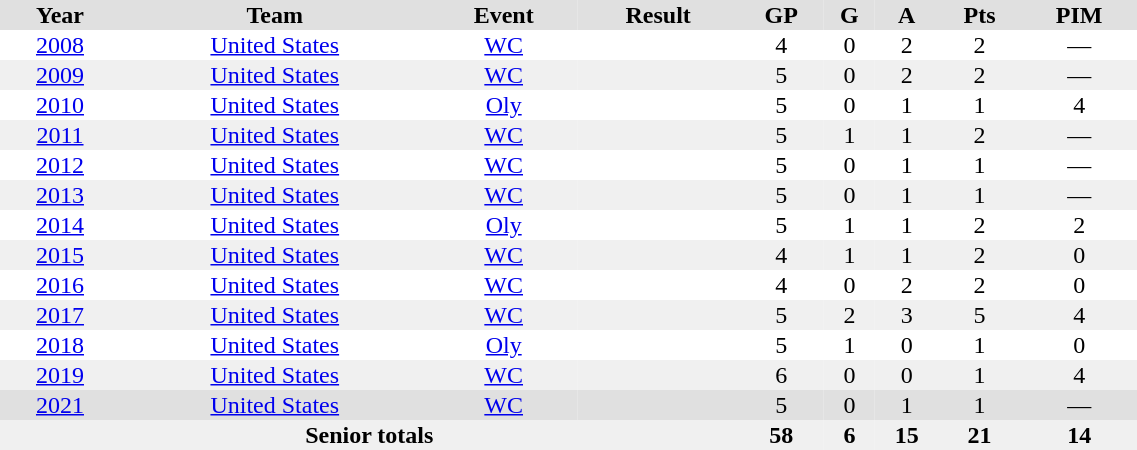<table border="0" cellpadding="1" cellspacing="0" style="text-align:center; width:60%">
<tr style="background:#e0e0e0;">
<th>Year</th>
<th>Team</th>
<th>Event</th>
<th>Result</th>
<th>GP</th>
<th>G</th>
<th>A</th>
<th>Pts</th>
<th>PIM</th>
</tr>
<tr>
<td><a href='#'>2008</a></td>
<td><a href='#'>United States</a></td>
<td><a href='#'>WC</a></td>
<td></td>
<td>4</td>
<td>0</td>
<td>2</td>
<td>2</td>
<td>—</td>
</tr>
<tr bgcolor="#f0f0f0">
<td><a href='#'>2009</a></td>
<td><a href='#'>United States</a></td>
<td><a href='#'>WC</a></td>
<td></td>
<td>5</td>
<td>0</td>
<td>2</td>
<td>2</td>
<td>—</td>
</tr>
<tr>
<td><a href='#'>2010</a></td>
<td><a href='#'>United States</a></td>
<td><a href='#'>Oly</a></td>
<td></td>
<td>5</td>
<td>0</td>
<td>1</td>
<td>1</td>
<td>4</td>
</tr>
<tr bgcolor="#f0f0f0">
<td><a href='#'>2011</a></td>
<td><a href='#'>United States</a></td>
<td><a href='#'>WC</a></td>
<td></td>
<td>5</td>
<td>1</td>
<td>1</td>
<td>2</td>
<td>—</td>
</tr>
<tr>
<td><a href='#'>2012</a></td>
<td><a href='#'>United States</a></td>
<td><a href='#'>WC</a></td>
<td></td>
<td>5</td>
<td>0</td>
<td>1</td>
<td>1</td>
<td>—</td>
</tr>
<tr bgcolor="#f0f0f0">
<td><a href='#'>2013</a></td>
<td><a href='#'>United States</a></td>
<td><a href='#'>WC</a></td>
<td></td>
<td>5</td>
<td>0</td>
<td>1</td>
<td>1</td>
<td>—</td>
</tr>
<tr>
<td><a href='#'>2014</a></td>
<td><a href='#'>United States</a></td>
<td><a href='#'>Oly</a></td>
<td></td>
<td>5</td>
<td>1</td>
<td>1</td>
<td>2</td>
<td>2</td>
</tr>
<tr bgcolor="#f0f0f0">
<td><a href='#'>2015</a></td>
<td><a href='#'>United States</a></td>
<td><a href='#'>WC</a></td>
<td></td>
<td>4</td>
<td>1</td>
<td>1</td>
<td>2</td>
<td>0</td>
</tr>
<tr>
<td><a href='#'>2016</a></td>
<td><a href='#'>United States</a></td>
<td><a href='#'>WC</a></td>
<td></td>
<td>4</td>
<td>0</td>
<td>2</td>
<td>2</td>
<td>0</td>
</tr>
<tr bgcolor="#f0f0f0">
<td><a href='#'>2017</a></td>
<td><a href='#'>United States</a></td>
<td><a href='#'>WC</a></td>
<td></td>
<td>5</td>
<td>2</td>
<td>3</td>
<td>5</td>
<td>4</td>
</tr>
<tr>
<td><a href='#'>2018</a></td>
<td><a href='#'>United States</a></td>
<td><a href='#'>Oly</a></td>
<td></td>
<td>5</td>
<td>1</td>
<td>0</td>
<td>1</td>
<td>0</td>
</tr>
<tr bgcolor="#f0f0f0">
<td><a href='#'>2019</a></td>
<td><a href='#'>United States</a></td>
<td><a href='#'>WC</a></td>
<td></td>
<td>6</td>
<td>0</td>
<td>0</td>
<td>1</td>
<td>4</td>
</tr>
<tr bgcolor="#e0e0e0">
<td><a href='#'>2021</a></td>
<td><a href='#'>United States</a></td>
<td><a href='#'>WC</a></td>
<td></td>
<td>5</td>
<td>0</td>
<td>1</td>
<td>1</td>
<td>—</td>
</tr>
<tr bgcolor="#f0f0f0">
<th colspan=4>Senior totals</th>
<th>58</th>
<th>6</th>
<th>15</th>
<th>21</th>
<th>14</th>
</tr>
</table>
